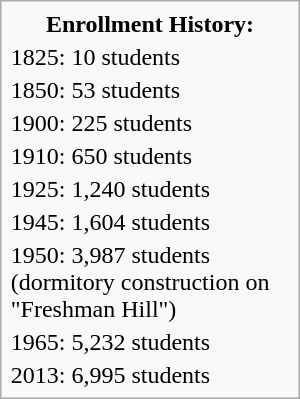<table class="infobox" style="width:200px;">
<tr>
<th colspan=2>Enrollment History:</th>
</tr>
<tr>
<td>1825: 10 students</td>
</tr>
<tr>
<td>1850: 53 students</td>
</tr>
<tr>
<td>1900: 225 students</td>
</tr>
<tr>
<td>1910: 650 students</td>
</tr>
<tr>
<td>1925: 1,240 students</td>
</tr>
<tr>
<td>1945: 1,604 students</td>
</tr>
<tr>
<td>1950: 3,987 students (dormitory construction on "Freshman Hill")</td>
</tr>
<tr>
<td>1965: 5,232 students</td>
</tr>
<tr>
<td>2013: 6,995 students</td>
</tr>
</table>
